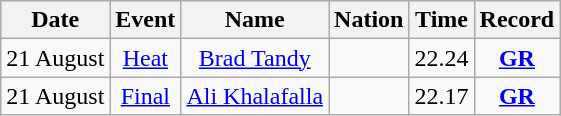<table class="wikitable" style=text-align:center>
<tr>
<th>Date</th>
<th>Event</th>
<th>Name</th>
<th>Nation</th>
<th>Time</th>
<th>Record</th>
</tr>
<tr>
<td>21 August</td>
<td><a href='#'>Heat</a></td>
<td><a href='#'>Brad Tandy</a></td>
<td align=left></td>
<td>22.24</td>
<td><strong><a href='#'>GR</a></strong></td>
</tr>
<tr>
<td>21 August</td>
<td><a href='#'>Final</a></td>
<td><a href='#'>Ali Khalafalla</a></td>
<td align=left></td>
<td>22.17</td>
<td><strong><a href='#'>GR</a></strong></td>
</tr>
</table>
